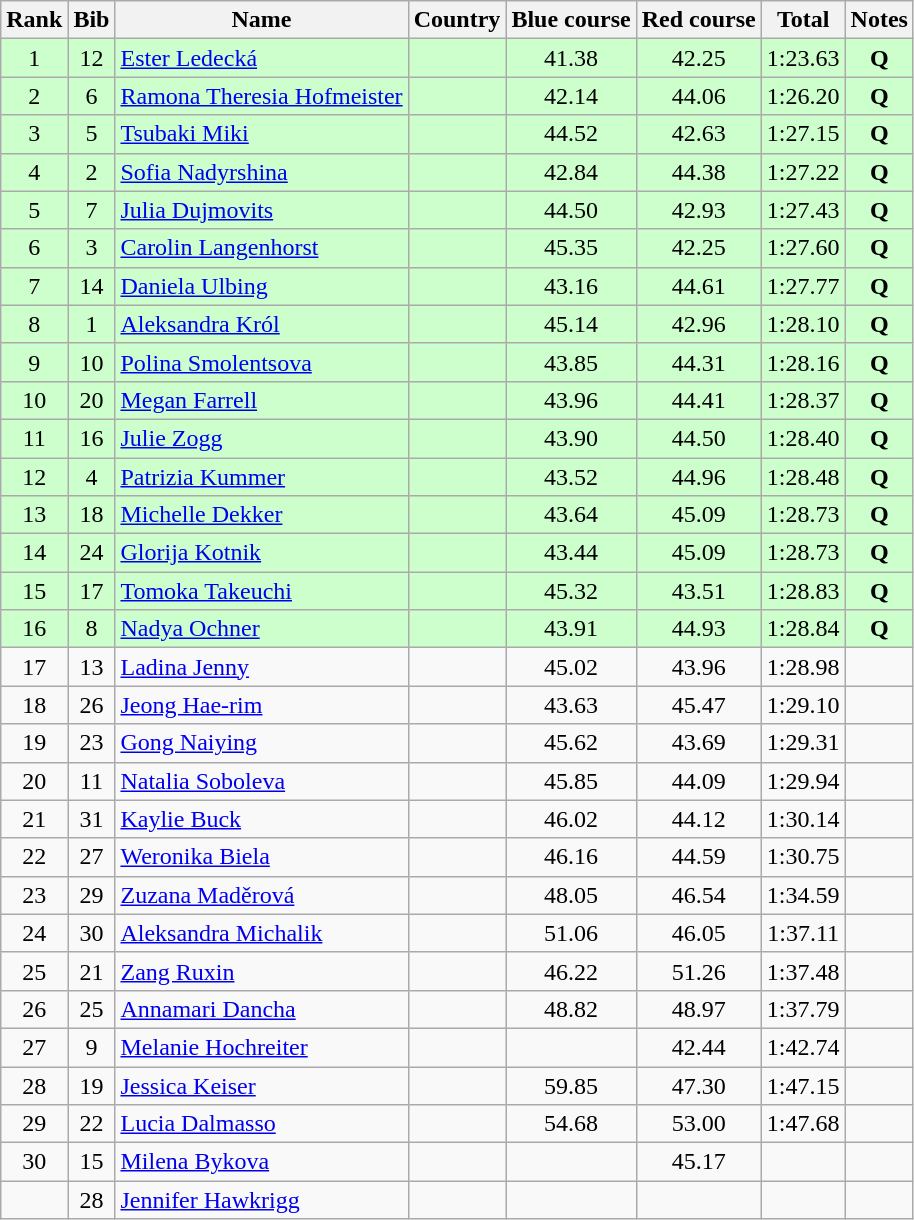<table class="wikitable sortable" style="text-align:center">
<tr>
<th>Rank</th>
<th>Bib</th>
<th>Name</th>
<th>Country</th>
<th>Blue course</th>
<th>Red course</th>
<th>Total</th>
<th>Notes</th>
</tr>
<tr bgcolor=ccffcc>
<td>1</td>
<td>12</td>
<td align=left><a href='#'>Ester Ledecká</a></td>
<td align=left></td>
<td>41.38</td>
<td>42.25</td>
<td>1:23.63</td>
<td><strong>Q</strong></td>
</tr>
<tr bgcolor=ccffcc>
<td>2</td>
<td>6</td>
<td align=left><a href='#'>Ramona Theresia Hofmeister</a></td>
<td align=left></td>
<td>42.14</td>
<td>44.06</td>
<td>1:26.20</td>
<td><strong>Q</strong></td>
</tr>
<tr bgcolor=ccffcc>
<td>3</td>
<td>5</td>
<td align=left><a href='#'>Tsubaki Miki</a></td>
<td align=left></td>
<td>44.52</td>
<td>42.63</td>
<td>1:27.15</td>
<td><strong>Q</strong></td>
</tr>
<tr bgcolor=ccffcc>
<td>4</td>
<td>2</td>
<td align=left><a href='#'>Sofia Nadyrshina</a></td>
<td align=left></td>
<td>42.84</td>
<td>44.38</td>
<td>1:27.22</td>
<td><strong>Q</strong></td>
</tr>
<tr bgcolor=ccffcc>
<td>5</td>
<td>7</td>
<td align=left><a href='#'>Julia Dujmovits</a></td>
<td align=left></td>
<td>44.50</td>
<td>42.93</td>
<td>1:27.43</td>
<td><strong>Q</strong></td>
</tr>
<tr bgcolor=ccffcc>
<td>6</td>
<td>3</td>
<td align=left><a href='#'>Carolin Langenhorst</a></td>
<td align=left></td>
<td>45.35</td>
<td>42.25</td>
<td>1:27.60</td>
<td><strong>Q</strong></td>
</tr>
<tr bgcolor=ccffcc>
<td>7</td>
<td>14</td>
<td align=left><a href='#'>Daniela Ulbing</a></td>
<td align=left></td>
<td>43.16</td>
<td>44.61</td>
<td>1:27.77</td>
<td><strong>Q</strong></td>
</tr>
<tr bgcolor=ccffcc>
<td>8</td>
<td>1</td>
<td align=left><a href='#'>Aleksandra Król</a></td>
<td align=left></td>
<td>45.14</td>
<td>42.96</td>
<td>1:28.10</td>
<td><strong>Q</strong></td>
</tr>
<tr bgcolor=ccffcc>
<td>9</td>
<td>10</td>
<td align=left><a href='#'>Polina Smolentsova</a></td>
<td align=left></td>
<td>43.85</td>
<td>44.31</td>
<td>1:28.16</td>
<td><strong>Q</strong></td>
</tr>
<tr bgcolor=ccffcc>
<td>10</td>
<td>20</td>
<td align=left><a href='#'>Megan Farrell</a></td>
<td align=left></td>
<td>43.96</td>
<td>44.41</td>
<td>1:28.37</td>
<td><strong>Q</strong></td>
</tr>
<tr bgcolor=ccffcc>
<td>11</td>
<td>16</td>
<td align=left><a href='#'>Julie Zogg</a></td>
<td align=left></td>
<td>43.90</td>
<td>44.50</td>
<td>1:28.40</td>
<td><strong>Q</strong></td>
</tr>
<tr bgcolor=ccffcc>
<td>12</td>
<td>4</td>
<td align=left><a href='#'>Patrizia Kummer</a></td>
<td align=left></td>
<td>43.52</td>
<td>44.96</td>
<td>1:28.48</td>
<td><strong>Q</strong></td>
</tr>
<tr bgcolor=ccffcc>
<td>13</td>
<td>18</td>
<td align=left><a href='#'>Michelle Dekker</a></td>
<td align=left></td>
<td>43.64</td>
<td>45.09</td>
<td>1:28.73</td>
<td><strong>Q</strong></td>
</tr>
<tr bgcolor=ccffcc>
<td>14</td>
<td>24</td>
<td align=left><a href='#'>Glorija Kotnik</a></td>
<td align=left></td>
<td>43.44</td>
<td>45.09</td>
<td>1:28.73</td>
<td><strong>Q</strong></td>
</tr>
<tr bgcolor=ccffcc>
<td>15</td>
<td>17</td>
<td align=left><a href='#'>Tomoka Takeuchi</a></td>
<td align=left></td>
<td>45.32</td>
<td>43.51</td>
<td>1:28.83</td>
<td><strong>Q</strong></td>
</tr>
<tr bgcolor=ccffcc>
<td>16</td>
<td>8</td>
<td align=left><a href='#'>Nadya Ochner</a></td>
<td align=left></td>
<td>43.91</td>
<td>44.93</td>
<td>1:28.84</td>
<td><strong>Q</strong></td>
</tr>
<tr>
<td>17</td>
<td>13</td>
<td align=left><a href='#'>Ladina Jenny</a></td>
<td align=left></td>
<td>45.02</td>
<td>43.96</td>
<td>1:28.98</td>
<td></td>
</tr>
<tr>
<td>18</td>
<td>26</td>
<td align=left><a href='#'>Jeong Hae-rim</a></td>
<td align=left></td>
<td>43.63</td>
<td>45.47</td>
<td>1:29.10</td>
<td></td>
</tr>
<tr>
<td>19</td>
<td>23</td>
<td align=left><a href='#'>Gong Naiying</a></td>
<td align=left></td>
<td>45.62</td>
<td>43.69</td>
<td>1:29.31</td>
<td></td>
</tr>
<tr>
<td>20</td>
<td>11</td>
<td align=left><a href='#'>Natalia Soboleva</a></td>
<td align=left></td>
<td>45.85</td>
<td>44.09</td>
<td>1:29.94</td>
<td></td>
</tr>
<tr>
<td>21</td>
<td>31</td>
<td align=left><a href='#'>Kaylie Buck</a></td>
<td align=left></td>
<td>46.02</td>
<td>44.12</td>
<td>1:30.14</td>
<td></td>
</tr>
<tr>
<td>22</td>
<td>27</td>
<td align=left><a href='#'>Weronika Biela</a></td>
<td align=left></td>
<td>46.16</td>
<td>44.59</td>
<td>1:30.75</td>
<td></td>
</tr>
<tr>
<td>23</td>
<td>29</td>
<td align=left><a href='#'>Zuzana Maděrová</a></td>
<td align=left></td>
<td>48.05</td>
<td>46.54</td>
<td>1:34.59</td>
<td></td>
</tr>
<tr>
<td>24</td>
<td>30</td>
<td align=left><a href='#'>Aleksandra Michalik</a></td>
<td align=left></td>
<td>51.06</td>
<td>46.05</td>
<td>1:37.11</td>
<td></td>
</tr>
<tr>
<td>25</td>
<td>21</td>
<td align=left><a href='#'>Zang Ruxin</a></td>
<td align=left></td>
<td>46.22</td>
<td>51.26</td>
<td>1:37.48</td>
<td></td>
</tr>
<tr>
<td>26</td>
<td>25</td>
<td align=left><a href='#'>Annamari Dancha</a></td>
<td align=left></td>
<td>48.82</td>
<td>48.97</td>
<td>1:37.79</td>
<td></td>
</tr>
<tr>
<td>27</td>
<td>9</td>
<td align=left><a href='#'>Melanie Hochreiter</a></td>
<td align=left></td>
<td></td>
<td>42.44</td>
<td>1:42.74</td>
<td></td>
</tr>
<tr>
<td>28</td>
<td>19</td>
<td align=left><a href='#'>Jessica Keiser</a></td>
<td align=left></td>
<td>59.85</td>
<td>47.30</td>
<td>1:47.15</td>
<td></td>
</tr>
<tr>
<td>29</td>
<td>22</td>
<td align=left><a href='#'>Lucia Dalmasso</a></td>
<td align=left></td>
<td>54.68</td>
<td>53.00</td>
<td>1:47.68</td>
<td></td>
</tr>
<tr>
<td>30</td>
<td>15</td>
<td align=left><a href='#'>Milena Bykova</a></td>
<td align=left></td>
<td></td>
<td>45.17</td>
<td></td>
<td></td>
</tr>
<tr>
<td></td>
<td>28</td>
<td align=left><a href='#'>Jennifer Hawkrigg</a></td>
<td align=left></td>
<td></td>
<td></td>
<td></td>
<td></td>
</tr>
</table>
